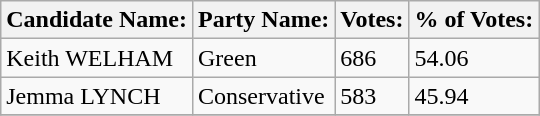<table class="wikitable">
<tr>
<th>Candidate Name:</th>
<th>Party Name:</th>
<th>Votes:</th>
<th>% of Votes:</th>
</tr>
<tr>
<td>Keith WELHAM</td>
<td>Green</td>
<td>686</td>
<td>54.06</td>
</tr>
<tr>
<td>Jemma LYNCH</td>
<td>Conservative</td>
<td>583</td>
<td>45.94</td>
</tr>
<tr>
</tr>
</table>
